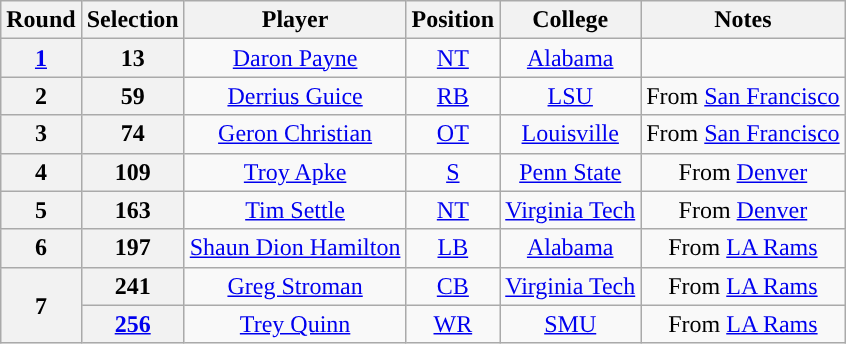<table class="wikitable" style="text-align:center">
<tr>
<th>Round</th>
<th>Selection</th>
<th>Player</th>
<th>Position</th>
<th>College</th>
<th>Notes</th>
</tr>
<tr>
<th><a href='#'>1</a></th>
<th>13</th>
<td><a href='#'>Daron Payne</a></td>
<td><a href='#'>NT</a></td>
<td><a href='#'>Alabama</a></td>
<td></td>
</tr>
<tr>
<th>2</th>
<th>59</th>
<td><a href='#'>Derrius Guice</a></td>
<td><a href='#'>RB</a></td>
<td><a href='#'>LSU</a></td>
<td>From <a href='#'>San Francisco</a></td>
</tr>
<tr>
<th>3</th>
<th>74</th>
<td><a href='#'>Geron Christian</a></td>
<td><a href='#'>OT</a></td>
<td><a href='#'>Louisville</a></td>
<td>From <a href='#'>San Francisco</a></td>
</tr>
<tr>
<th>4</th>
<th>109</th>
<td><a href='#'>Troy Apke</a></td>
<td><a href='#'>S</a></td>
<td><a href='#'>Penn State</a></td>
<td>From <a href='#'>Denver</a></td>
</tr>
<tr>
<th>5</th>
<th>163</th>
<td><a href='#'>Tim Settle</a></td>
<td><a href='#'>NT</a></td>
<td><a href='#'>Virginia Tech</a></td>
<td>From <a href='#'>Denver</a></td>
</tr>
<tr>
<th>6</th>
<th>197</th>
<td><a href='#'>Shaun Dion Hamilton</a></td>
<td><a href='#'>LB</a></td>
<td><a href='#'>Alabama</a></td>
<td>From <a href='#'>LA Rams</a></td>
</tr>
<tr>
<th rowspan="2">7</th>
<th>241</th>
<td><a href='#'>Greg Stroman</a></td>
<td><a href='#'>CB</a></td>
<td><a href='#'>Virginia Tech</a></td>
<td>From <a href='#'>LA Rams</a></td>
</tr>
<tr>
<th><a href='#'>256</a></th>
<td><a href='#'>Trey Quinn</a></td>
<td><a href='#'>WR</a></td>
<td><a href='#'>SMU</a></td>
<td>From <a href='#'>LA Rams</a></td>
</tr>
</table>
